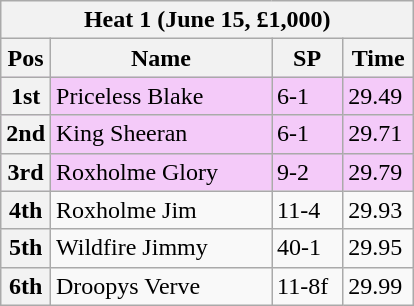<table class="wikitable">
<tr>
<th colspan="6">Heat 1 (June 15, £1,000)</th>
</tr>
<tr>
<th width=20>Pos</th>
<th width=140>Name</th>
<th width=40>SP</th>
<th width=40>Time</th>
</tr>
<tr style="background: #f4caf9;">
<th>1st</th>
<td>Priceless Blake</td>
<td>6-1</td>
<td>29.49</td>
</tr>
<tr style="background: #f4caf9;">
<th>2nd</th>
<td>King Sheeran</td>
<td>6-1</td>
<td>29.71</td>
</tr>
<tr style="background: #f4caf9;">
<th>3rd</th>
<td>Roxholme Glory</td>
<td>9-2</td>
<td>29.79</td>
</tr>
<tr>
<th>4th</th>
<td>Roxholme Jim</td>
<td>11-4</td>
<td>29.93</td>
</tr>
<tr>
<th>5th</th>
<td>Wildfire Jimmy</td>
<td>40-1</td>
<td>29.95</td>
</tr>
<tr>
<th>6th</th>
<td>Droopys Verve</td>
<td>11-8f</td>
<td>29.99</td>
</tr>
</table>
